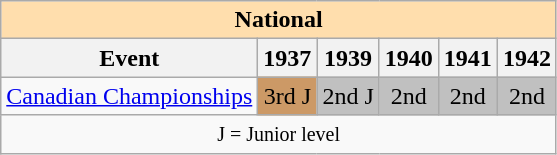<table class="wikitable" style="text-align:center">
<tr>
<th style="background-color: #ffdead; " colspan=6 align=center>National</th>
</tr>
<tr>
<th>Event</th>
<th>1937</th>
<th>1939</th>
<th>1940</th>
<th>1941</th>
<th>1942</th>
</tr>
<tr>
<td align=left><a href='#'>Canadian Championships</a></td>
<td bgcolor=cc9966>3rd J</td>
<td bgcolor=silver>2nd J</td>
<td bgcolor=silver>2nd</td>
<td bgcolor=silver>2nd</td>
<td bgcolor=silver>2nd</td>
</tr>
<tr>
<td colspan=6 align=center><small> J = Junior level </small></td>
</tr>
</table>
